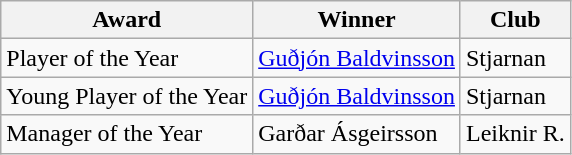<table class="wikitable">
<tr>
<th>Award</th>
<th>Winner</th>
<th>Club</th>
</tr>
<tr>
<td>Player of the Year</td>
<td><a href='#'>Guðjón Baldvinsson</a></td>
<td>Stjarnan</td>
</tr>
<tr>
<td>Young Player of the Year</td>
<td><a href='#'>Guðjón Baldvinsson</a></td>
<td>Stjarnan</td>
</tr>
<tr>
<td>Manager of the Year</td>
<td>Garðar Ásgeirsson</td>
<td>Leiknir R.</td>
</tr>
</table>
